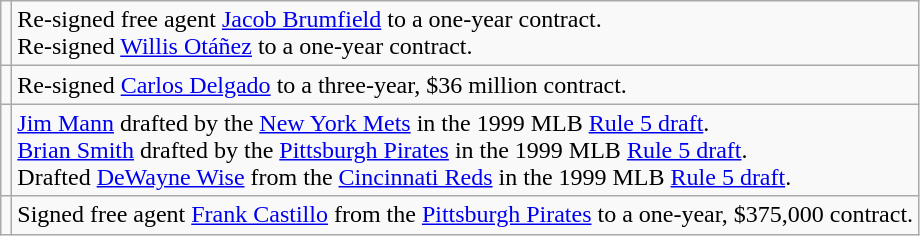<table class="wikitable">
<tr>
<td></td>
<td>Re-signed free agent <a href='#'>Jacob Brumfield</a> to a one-year contract. <br>Re-signed <a href='#'>Willis Otáñez</a> to a one-year contract.</td>
</tr>
<tr>
<td></td>
<td>Re-signed <a href='#'>Carlos Delgado</a> to a three-year, $36 million contract.</td>
</tr>
<tr>
<td></td>
<td><a href='#'>Jim Mann</a> drafted by the <a href='#'>New York Mets</a> in the 1999 MLB <a href='#'>Rule 5 draft</a>. <br><a href='#'>Brian Smith</a> drafted by the <a href='#'>Pittsburgh Pirates</a> in the 1999 MLB <a href='#'>Rule 5 draft</a>. <br>Drafted <a href='#'>DeWayne Wise</a> from the <a href='#'>Cincinnati Reds</a> in the 1999 MLB <a href='#'>Rule 5 draft</a>.</td>
</tr>
<tr>
<td></td>
<td>Signed free agent <a href='#'>Frank Castillo</a> from the <a href='#'>Pittsburgh Pirates</a> to a one-year, $375,000 contract.</td>
</tr>
</table>
